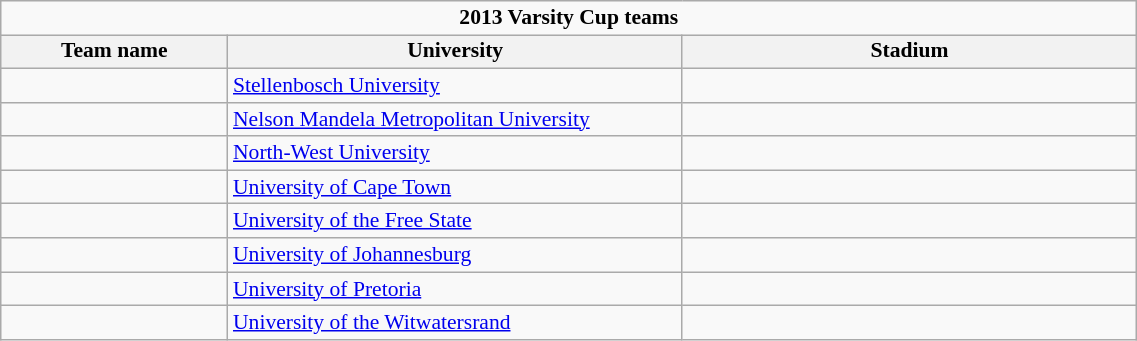<table class="wikitable" style="text-align:left; line-height:110%; font-size:90%; width:60%;">
<tr>
<td colspan=4 align=center><strong>2013 Varsity Cup teams</strong></td>
</tr>
<tr>
<th width="20%">Team name</th>
<th width="40%">University</th>
<th width="40%">Stadium</th>
</tr>
<tr>
<td></td>
<td><a href='#'>Stellenbosch University</a></td>
<td></td>
</tr>
<tr>
<td></td>
<td><a href='#'>Nelson Mandela Metropolitan University</a></td>
<td></td>
</tr>
<tr>
<td></td>
<td><a href='#'>North-West University</a></td>
<td></td>
</tr>
<tr>
<td></td>
<td><a href='#'>University of Cape Town</a></td>
<td></td>
</tr>
<tr>
<td></td>
<td><a href='#'>University of the Free State</a></td>
<td></td>
</tr>
<tr>
<td></td>
<td><a href='#'>University of Johannesburg</a></td>
<td></td>
</tr>
<tr>
<td></td>
<td><a href='#'>University of Pretoria</a></td>
<td></td>
</tr>
<tr>
<td></td>
<td><a href='#'>University of the Witwatersrand</a></td>
<td></td>
</tr>
</table>
